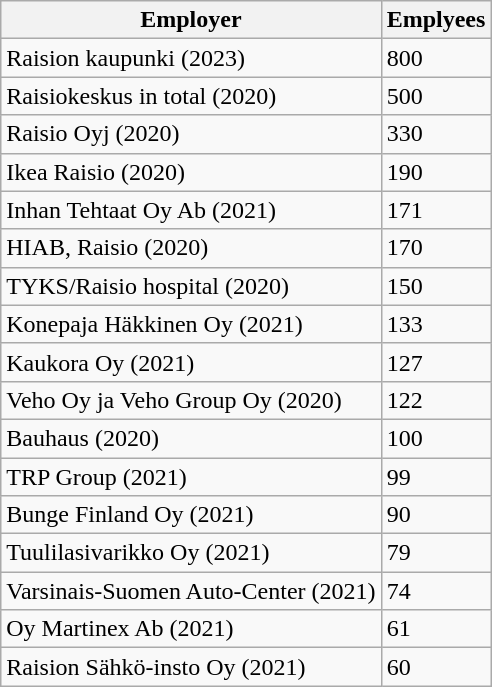<table class="wikitable">
<tr>
<th>Employer</th>
<th>Emplyees</th>
</tr>
<tr>
<td>Raision kaupunki (2023)</td>
<td>800</td>
</tr>
<tr>
<td>Raisiokeskus in total (2020)</td>
<td>500</td>
</tr>
<tr>
<td>Raisio Oyj (2020)</td>
<td>330</td>
</tr>
<tr>
<td>Ikea Raisio (2020)</td>
<td>190</td>
</tr>
<tr>
<td>Inhan Tehtaat Oy Ab (2021)</td>
<td>171</td>
</tr>
<tr>
<td>HIAB, Raisio (2020)</td>
<td>170</td>
</tr>
<tr>
<td>TYKS/Raisio hospital (2020)</td>
<td>150</td>
</tr>
<tr>
<td>Konepaja Häkkinen Oy (2021)</td>
<td>133</td>
</tr>
<tr>
<td>Kaukora Oy (2021)</td>
<td>127</td>
</tr>
<tr>
<td>Veho Oy ja Veho Group Oy (2020)</td>
<td>122</td>
</tr>
<tr>
<td>Bauhaus (2020)</td>
<td>100</td>
</tr>
<tr>
<td>TRP Group (2021)</td>
<td>99</td>
</tr>
<tr>
<td>Bunge Finland Oy (2021)</td>
<td>90</td>
</tr>
<tr>
<td>Tuulilasivarikko Oy (2021)</td>
<td>79</td>
</tr>
<tr>
<td>Varsinais-Suomen Auto-Center (2021)</td>
<td>74</td>
</tr>
<tr>
<td>Oy Martinex Ab (2021)</td>
<td>61</td>
</tr>
<tr>
<td>Raision Sähkö-insto Oy (2021)</td>
<td>60</td>
</tr>
</table>
